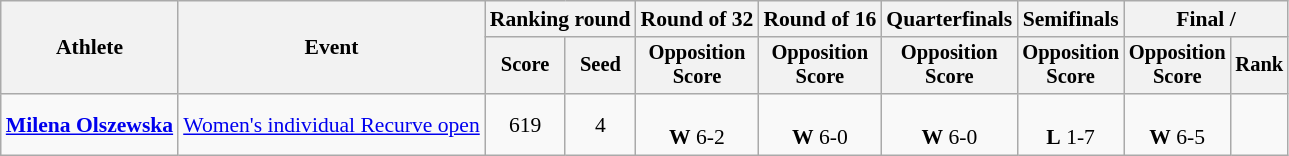<table class="wikitable" style="font-size:90%">
<tr>
<th rowspan=2>Athlete</th>
<th rowspan=2>Event</th>
<th colspan="2">Ranking round</th>
<th>Round of 32</th>
<th>Round of 16</th>
<th>Quarterfinals</th>
<th>Semifinals</th>
<th colspan="2">Final / </th>
</tr>
<tr style="font-size:95%">
<th>Score</th>
<th>Seed</th>
<th>Opposition<br>Score</th>
<th>Opposition<br>Score</th>
<th>Opposition<br>Score</th>
<th>Opposition<br>Score</th>
<th>Opposition<br>Score</th>
<th>Rank</th>
</tr>
<tr align=center>
<td align=left><strong><a href='#'>Milena Olszewska</a></strong></td>
<td align=left><a href='#'>Women's individual Recurve open</a></td>
<td>619</td>
<td>4</td>
<td><br> <strong>W</strong> 6-2</td>
<td><br><strong>W</strong> 6-0</td>
<td><br><strong>W</strong> 6-0</td>
<td><br><strong>L</strong> 1-7</td>
<td><br><strong>W</strong> 6-5</td>
<td></td>
</tr>
</table>
